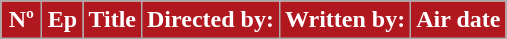<table class=wikitable style="background:#FFFFFF">
<tr style="color:#FFFFFF">
<th style="background:#B0171F; width:20px">Nº</th>
<th style="background:#B0171F; width:20px">Ep</th>
<th style="background:#B0171F">Title</th>
<th style="background:#B0171F">Directed by:</th>
<th style="background:#B0171F">Written by:</th>
<th style="background:#B0171F">Air date<br>











</th>
</tr>
</table>
